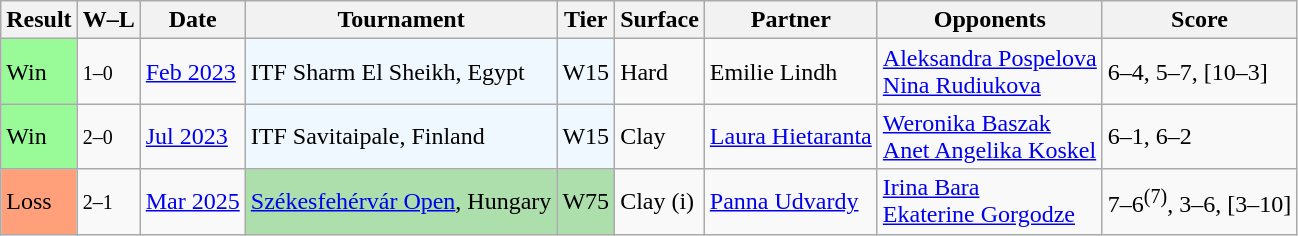<table class="sortable wikitable">
<tr>
<th>Result</th>
<th class="unsortable">W–L</th>
<th>Date</th>
<th>Tournament</th>
<th>Tier</th>
<th>Surface</th>
<th>Partner</th>
<th>Opponents</th>
<th class="unsortable">Score</th>
</tr>
<tr>
<td style="background:#98fb98;">Win</td>
<td><small>1–0</small></td>
<td><a href='#'>Feb 2023</a></td>
<td style="background:#f0f8ff;">ITF Sharm El Sheikh, Egypt</td>
<td style="background:#f0f8ff;">W15</td>
<td>Hard</td>
<td> Emilie Lindh</td>
<td> <a href='#'>Aleksandra Pospelova</a> <br>  <a href='#'>Nina Rudiukova</a></td>
<td>6–4, 5–7, [10–3]</td>
</tr>
<tr>
<td style="background:#98fb98;">Win</td>
<td><small>2–0</small></td>
<td><a href='#'>Jul 2023</a></td>
<td style="background:#f0f8ff;">ITF Savitaipale, Finland</td>
<td style="background:#f0f8ff;">W15</td>
<td>Clay</td>
<td> <a href='#'>Laura Hietaranta</a></td>
<td> <a href='#'>Weronika Baszak</a> <br>  <a href='#'>Anet Angelika Koskel</a></td>
<td>6–1, 6–2</td>
</tr>
<tr>
<td style="background:#ffa07a;">Loss</td>
<td><small>2–1</small></td>
<td><a href='#'>Mar 2025</a></td>
<td style="background:#addfad;"><a href='#'>Székesfehérvár Open</a>, Hungary</td>
<td style="background:#addfad;">W75</td>
<td>Clay (i)</td>
<td> <a href='#'>Panna Udvardy</a></td>
<td> <a href='#'>Irina Bara</a> <br>  <a href='#'>Ekaterine Gorgodze</a></td>
<td>7–6<sup>(7)</sup>, 3–6, [3–10]</td>
</tr>
</table>
